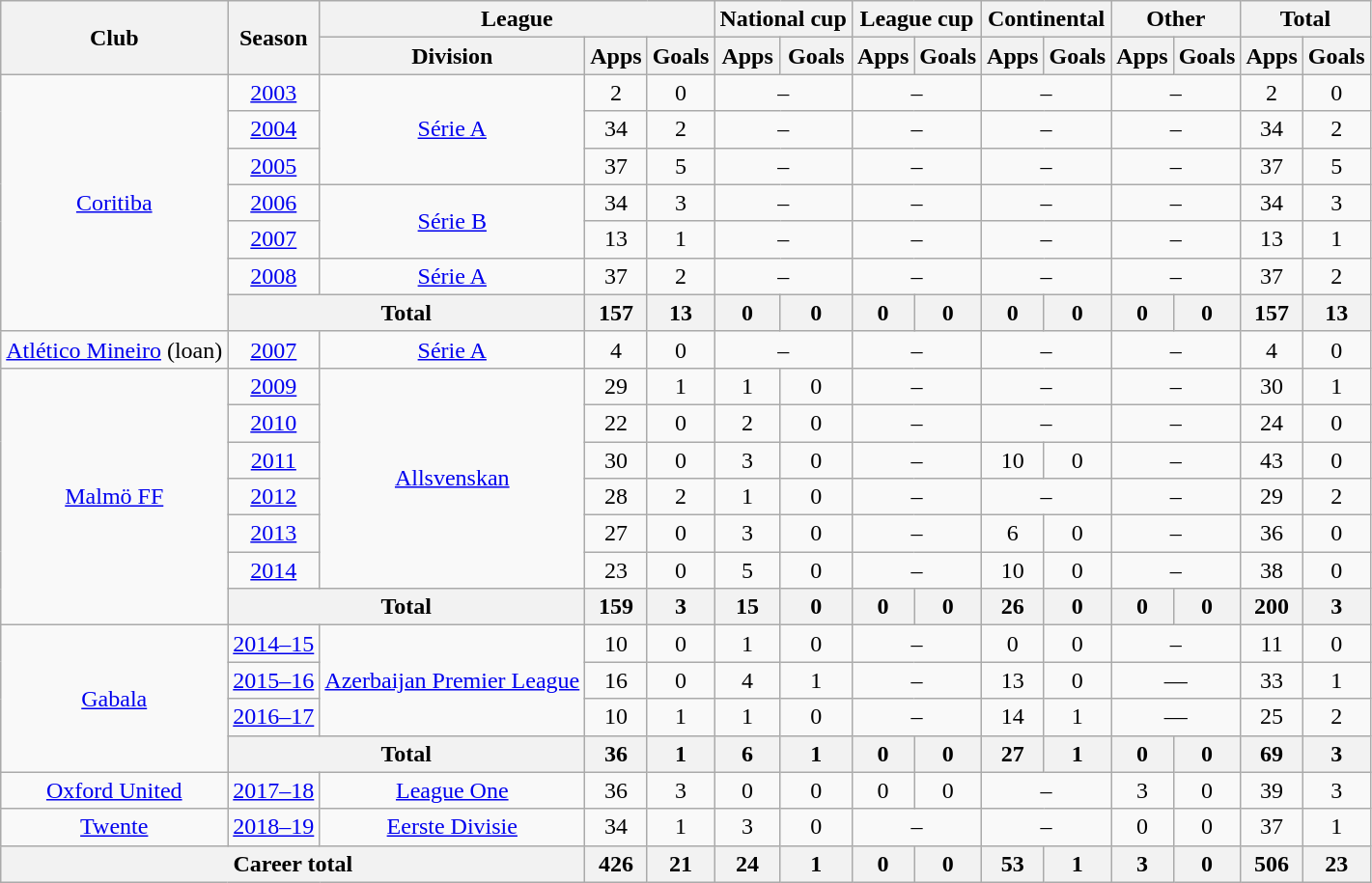<table class="wikitable" style="text-align: center;">
<tr>
<th rowspan="2">Club</th>
<th rowspan="2">Season</th>
<th colspan="3">League</th>
<th colspan="2">National cup</th>
<th colspan="2">League cup</th>
<th colspan="2">Continental</th>
<th colspan="2">Other</th>
<th colspan="2">Total</th>
</tr>
<tr>
<th>Division</th>
<th>Apps</th>
<th>Goals</th>
<th>Apps</th>
<th>Goals</th>
<th>Apps</th>
<th>Goals</th>
<th>Apps</th>
<th>Goals</th>
<th>Apps</th>
<th>Goals</th>
<th>Apps</th>
<th>Goals</th>
</tr>
<tr>
<td rowspan="7"><a href='#'>Coritiba</a></td>
<td><a href='#'>2003</a></td>
<td rowspan="3"><a href='#'>Série A</a></td>
<td>2</td>
<td>0</td>
<td colspan="2">–</td>
<td colspan="2">–</td>
<td colspan="2">–</td>
<td colspan="2">–</td>
<td>2</td>
<td>0</td>
</tr>
<tr>
<td><a href='#'>2004</a></td>
<td>34</td>
<td>2</td>
<td colspan="2">–</td>
<td colspan="2">–</td>
<td colspan="2">–</td>
<td colspan="2">–</td>
<td>34</td>
<td>2</td>
</tr>
<tr>
<td><a href='#'>2005</a></td>
<td>37</td>
<td>5</td>
<td colspan="2">–</td>
<td colspan="2">–</td>
<td colspan="2">–</td>
<td colspan="2">–</td>
<td>37</td>
<td>5</td>
</tr>
<tr>
<td><a href='#'>2006</a></td>
<td rowspan="2"><a href='#'>Série B</a></td>
<td>34</td>
<td>3</td>
<td colspan="2">–</td>
<td colspan="2">–</td>
<td colspan="2">–</td>
<td colspan="2">–</td>
<td>34</td>
<td>3</td>
</tr>
<tr>
<td><a href='#'>2007</a></td>
<td>13</td>
<td>1</td>
<td colspan="2">–</td>
<td colspan="2">–</td>
<td colspan="2">–</td>
<td colspan="2">–</td>
<td>13</td>
<td>1</td>
</tr>
<tr>
<td><a href='#'>2008</a></td>
<td><a href='#'>Série A</a></td>
<td>37</td>
<td>2</td>
<td colspan="2">–</td>
<td colspan="2">–</td>
<td colspan="2">–</td>
<td colspan="2">–</td>
<td>37</td>
<td>2</td>
</tr>
<tr>
<th colspan="2">Total</th>
<th>157</th>
<th>13</th>
<th>0</th>
<th>0</th>
<th>0</th>
<th>0</th>
<th>0</th>
<th>0</th>
<th>0</th>
<th>0</th>
<th>157</th>
<th>13</th>
</tr>
<tr>
<td><a href='#'>Atlético Mineiro</a> (loan)</td>
<td><a href='#'>2007</a></td>
<td><a href='#'>Série A</a></td>
<td>4</td>
<td>0</td>
<td colspan="2">–</td>
<td colspan="2">–</td>
<td colspan="2">–</td>
<td colspan="2">–</td>
<td>4</td>
<td>0</td>
</tr>
<tr>
<td rowspan="7"><a href='#'>Malmö FF</a></td>
<td><a href='#'>2009</a></td>
<td rowspan="6"><a href='#'>Allsvenskan</a></td>
<td>29</td>
<td>1</td>
<td>1</td>
<td>0</td>
<td colspan="2">–</td>
<td colspan="2">–</td>
<td colspan="2">–</td>
<td>30</td>
<td>1</td>
</tr>
<tr>
<td><a href='#'>2010</a></td>
<td>22</td>
<td>0</td>
<td>2</td>
<td>0</td>
<td colspan="2">–</td>
<td colspan="2">–</td>
<td colspan="2">–</td>
<td>24</td>
<td>0</td>
</tr>
<tr>
<td><a href='#'>2011</a></td>
<td>30</td>
<td>0</td>
<td>3</td>
<td>0</td>
<td colspan="2">–</td>
<td>10</td>
<td>0</td>
<td colspan="2">–</td>
<td>43</td>
<td>0</td>
</tr>
<tr>
<td><a href='#'>2012</a></td>
<td>28</td>
<td>2</td>
<td>1</td>
<td>0</td>
<td colspan="2">–</td>
<td colspan="2">–</td>
<td colspan="2">–</td>
<td>29</td>
<td>2</td>
</tr>
<tr>
<td><a href='#'>2013</a></td>
<td>27</td>
<td>0</td>
<td>3</td>
<td>0</td>
<td colspan="2">–</td>
<td>6</td>
<td>0</td>
<td colspan="2">–</td>
<td>36</td>
<td>0</td>
</tr>
<tr>
<td><a href='#'>2014</a></td>
<td>23</td>
<td>0</td>
<td>5</td>
<td>0</td>
<td colspan="2">–</td>
<td>10</td>
<td>0</td>
<td colspan="2">–</td>
<td>38</td>
<td>0</td>
</tr>
<tr>
<th colspan="2">Total</th>
<th>159</th>
<th>3</th>
<th>15</th>
<th>0</th>
<th>0</th>
<th>0</th>
<th>26</th>
<th>0</th>
<th>0</th>
<th>0</th>
<th>200</th>
<th>3</th>
</tr>
<tr>
<td rowspan="4"><a href='#'>Gabala</a></td>
<td><a href='#'>2014–15</a></td>
<td rowspan="3"><a href='#'>Azerbaijan Premier League</a></td>
<td>10</td>
<td>0</td>
<td>1</td>
<td>0</td>
<td colspan="2">–</td>
<td>0</td>
<td>0</td>
<td colspan="2">–</td>
<td>11</td>
<td>0</td>
</tr>
<tr>
<td><a href='#'>2015–16</a></td>
<td>16</td>
<td>0</td>
<td>4</td>
<td>1</td>
<td colspan="2">–</td>
<td>13</td>
<td>0</td>
<td colspan="2">—</td>
<td>33</td>
<td>1</td>
</tr>
<tr>
<td><a href='#'>2016–17</a></td>
<td>10</td>
<td>1</td>
<td>1</td>
<td>0</td>
<td colspan="2">–</td>
<td>14</td>
<td>1</td>
<td colspan="2">—</td>
<td>25</td>
<td>2</td>
</tr>
<tr>
<th colspan="2">Total</th>
<th>36</th>
<th>1</th>
<th>6</th>
<th>1</th>
<th>0</th>
<th>0</th>
<th>27</th>
<th>1</th>
<th>0</th>
<th>0</th>
<th>69</th>
<th>3</th>
</tr>
<tr>
<td><a href='#'>Oxford United</a></td>
<td><a href='#'>2017–18</a></td>
<td><a href='#'>League One</a></td>
<td>36</td>
<td>3</td>
<td>0</td>
<td>0</td>
<td>0</td>
<td>0</td>
<td colspan="2">–</td>
<td>3</td>
<td>0</td>
<td>39</td>
<td>3</td>
</tr>
<tr>
<td><a href='#'>Twente</a></td>
<td><a href='#'>2018–19</a></td>
<td><a href='#'>Eerste Divisie</a></td>
<td>34</td>
<td>1</td>
<td>3</td>
<td>0</td>
<td colspan="2">–</td>
<td colspan="2">–</td>
<td>0</td>
<td>0</td>
<td>37</td>
<td>1</td>
</tr>
<tr>
<th colspan="3">Career total</th>
<th>426</th>
<th>21</th>
<th>24</th>
<th>1</th>
<th>0</th>
<th>0</th>
<th>53</th>
<th>1</th>
<th>3</th>
<th>0</th>
<th>506</th>
<th>23</th>
</tr>
</table>
